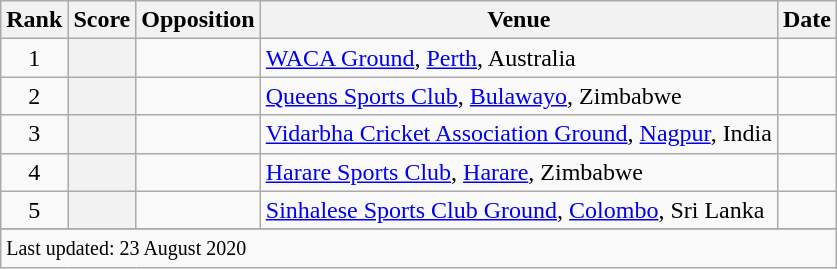<table class="wikitable plainrowheaders sortable">
<tr>
<th scope=col>Rank</th>
<th scope=col>Score</th>
<th scope=col>Opposition</th>
<th scope=col>Venue</th>
<th scope=col>Date</th>
</tr>
<tr>
<td align=center>1</td>
<th scope=row style=text-align:center;></th>
<td></td>
<td><a href='#'>WACA Ground</a>, <a href='#'>Perth</a>, Australia</td>
<td></td>
</tr>
<tr>
<td align=center>2</td>
<th scope=row style=text-align:center;></th>
<td></td>
<td><a href='#'>Queens Sports Club</a>, <a href='#'>Bulawayo</a>, Zimbabwe</td>
<td></td>
</tr>
<tr>
<td align=center>3</td>
<th scope=row style=text-align:center;></th>
<td></td>
<td><a href='#'>Vidarbha Cricket Association Ground</a>, <a href='#'>Nagpur</a>, India</td>
<td></td>
</tr>
<tr>
<td align=center>4</td>
<th scope=row style=text-align:center;></th>
<td></td>
<td><a href='#'>Harare Sports Club</a>, <a href='#'>Harare</a>, Zimbabwe</td>
<td></td>
</tr>
<tr>
<td align=center>5</td>
<th scope=row style=text-align:center;></th>
<td></td>
<td><a href='#'>Sinhalese Sports Club Ground</a>, <a href='#'>Colombo</a>, Sri Lanka</td>
<td></td>
</tr>
<tr>
</tr>
<tr class=sortbottom>
<td colspan=5><small>Last updated: 23 August 2020</small></td>
</tr>
</table>
